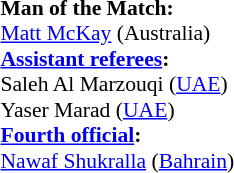<table width=50% style="font-size: 90%">
<tr>
<td><br><strong>Man of the Match:</strong>
<br><a href='#'>Matt McKay</a> (Australia)<br><strong><a href='#'>Assistant referees</a>:</strong>
<br>Saleh Al Marzouqi (<a href='#'>UAE</a>)
<br>Yaser Marad (<a href='#'>UAE</a>)
<br><strong><a href='#'>Fourth official</a>:</strong>
<br><a href='#'>Nawaf Shukralla</a> (<a href='#'>Bahrain</a>)</td>
</tr>
</table>
